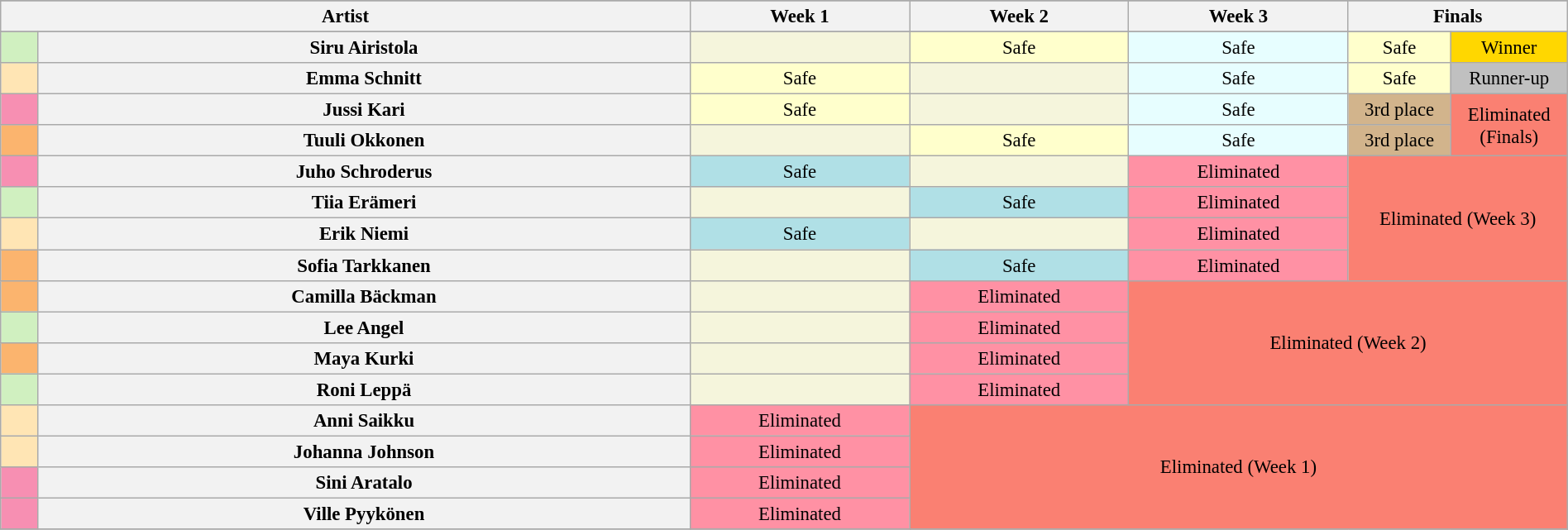<table class="wikitable"  style="text-align:center; font-size:95%; width:100%;">
<tr>
</tr>
<tr>
<th colspan="2">Artist</th>
<th style="width:14%;">Week 1</th>
<th style="width:14%;">Week 2</th>
<th style="width:14%;">Week 3</th>
<th Colspan="2" style="width:14%;">Finals</th>
</tr>
<tr>
</tr>
<tr>
<th style="background:#d0f0c0;"></th>
<th>Siru Airistola</th>
<td style="background:#F5F5DC;"></td>
<td style="background:#ffc;">Safe</td>
<td style="background:#E7FEFF;">Safe</td>
<td style="background:#ffc;">Safe</td>
<td style="background:gold;">Winner</td>
</tr>
<tr>
<th style="background:#ffe5b4;"></th>
<th>Emma Schnitt</th>
<td style="background:#ffc;">Safe</td>
<td style="background:#F5F5DC;"></td>
<td style="background:#E7FEFF;">Safe</td>
<td style="background:#ffc;">Safe</td>
<td style="background:silver;">Runner-up</td>
</tr>
<tr>
<th style="background:#f78fb2;"></th>
<th>Jussi Kari</th>
<td style="background:#ffc;">Safe</td>
<td style="background:#F5F5DC;"></td>
<td style="background:#E7FEFF;">Safe</td>
<td style="background:tan;">3rd place</td>
<td rowspan="2" colspan="5" style="background:salmon;">Eliminated (Finals)</td>
</tr>
<tr>
<th style="background:#fbb46e;"></th>
<th>Tuuli Okkonen</th>
<td style="background:#F5F5DC;"></td>
<td style="background:#ffc;">Safe</td>
<td style="background:#E7FEFF;">Safe</td>
<td style="background:tan;">3rd place</td>
</tr>
<tr>
<th style="background:#f78fb2;"></th>
<th>Juho Schroderus</th>
<td style="background:#B0E0E6;">Safe</td>
<td style="background:#F5F5DC;"></td>
<td style="background:#FF91A4;">Eliminated</td>
<td rowspan="4" colspan="5" style="background:salmon;">Eliminated (Week 3)</td>
</tr>
<tr>
<th style="background:#d0f0c0;"></th>
<th>Tiia Erämeri</th>
<td style="background:#F5F5DC;"></td>
<td style="background:#B0E0E6;">Safe</td>
<td style="background:#FF91A4;">Eliminated</td>
</tr>
<tr>
<th style="background:#ffe5b4;"></th>
<th>Erik Niemi</th>
<td style="background:#B0E0E6;">Safe</td>
<td style="background:#F5F5DC;"></td>
<td style="background:#FF91A4;">Eliminated</td>
</tr>
<tr>
<th style="background:#fbb46e;"></th>
<th>Sofia Tarkkanen</th>
<td style="background:#F5F5DC;"></td>
<td style="background:#B0E0E6;">Safe</td>
<td style="background:#FF91A4;">Eliminated</td>
</tr>
<tr>
<th style="background:#fbb46e;"></th>
<th>Camilla Bäckman</th>
<td style="background:#F5F5DC;"></td>
<td style="background:#FF91A4;">Eliminated</td>
<td rowspan="4" colspan="5" style="background:salmon;">Eliminated (Week 2)</td>
</tr>
<tr>
<th style="background:#d0f0c0;"></th>
<th>Lee Angel</th>
<td style="background:#F5F5DC;"></td>
<td style="background:#FF91A4;">Eliminated</td>
</tr>
<tr>
<th style="background:#fbb46e;"></th>
<th>Maya Kurki</th>
<td style="background:#F5F5DC;"></td>
<td style="background:#FF91A4;">Eliminated</td>
</tr>
<tr>
<th style="background:#d0f0c0;"></th>
<th>Roni Leppä</th>
<td style="background:#F5F5DC;"></td>
<td style="background:#FF91A4;">Eliminated</td>
</tr>
<tr>
<th style="background:#ffe5b4;"></th>
<th>Anni Saikku</th>
<td style="background:#FF91A4;">Eliminated</td>
<td rowspan="4" colspan="5" style="background:salmon;">Eliminated (Week 1)</td>
</tr>
<tr>
<th style="background:#ffe5b4;"></th>
<th>Johanna Johnson</th>
<td style="background:#FF91A4;">Eliminated</td>
</tr>
<tr>
<th style="background:#f78fb2;"></th>
<th>Sini Aratalo</th>
<td style="background:#FF91A4;">Eliminated</td>
</tr>
<tr>
<th style="background:#f78fb2;"></th>
<th>Ville Pyykönen</th>
<td style="background:#FF91A4;">Eliminated</td>
</tr>
<tr>
</tr>
</table>
